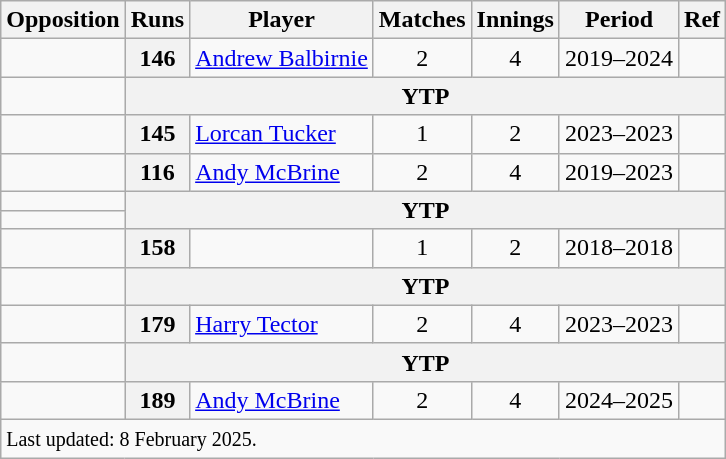<table class="wikitable plainrowheaders sortable">
<tr>
<th scope=col>Opposition</th>
<th scope=col>Runs</th>
<th scope=col>Player</th>
<th scope=col>Matches</th>
<th scope=col>Innings</th>
<th scope=col>Period</th>
<th scope=col>Ref</th>
</tr>
<tr>
<td style=text-align:left;></td>
<th scope=row style="text-align:center;">146</th>
<td><a href='#'>Andrew Balbirnie</a></td>
<td align=center>2</td>
<td align=center>4</td>
<td>2019–2024</td>
<td></td>
</tr>
<tr>
<td style=text-align:left;></td>
<th colspan="6" scope="row" style="text-align:center;">YTP</th>
</tr>
<tr>
<td style=text-align:left;></td>
<th scope=row style="text-align:center;">145</th>
<td><a href='#'>Lorcan Tucker</a></td>
<td align=center>1</td>
<td align=center>2</td>
<td>2023–2023</td>
<td></td>
</tr>
<tr>
<td style=text-align:left;></td>
<th scope=row style="text-align:center;">116</th>
<td><a href='#'>Andy McBrine</a></td>
<td align=center>2</td>
<td align=center>4</td>
<td>2019–2023</td>
<td></td>
</tr>
<tr>
<td style=text-align:left;></td>
<th scope=row style="text-align:center;" colspan=6 rowspan=2>YTP</th>
</tr>
<tr>
<td style=text-align:left;></td>
</tr>
<tr>
<td style=text-align:left;></td>
<th scope=row style="text-align:center;">158</th>
<td></td>
<td align=center>1</td>
<td align=center>2</td>
<td>2018–2018</td>
<td></td>
</tr>
<tr>
<td style=text-align:left;></td>
<th scope=row style="text-align:center;" colspan=6>YTP</th>
</tr>
<tr>
<td style=text-align:left;></td>
<th scope=row style="text-align:center;">179</th>
<td><a href='#'>Harry Tector</a></td>
<td align=center>2</td>
<td align=center>4</td>
<td>2023–2023</td>
<td></td>
</tr>
<tr>
<td style=text-align:left;></td>
<th scope=row style="text-align:center;" colspan=6>YTP</th>
</tr>
<tr>
<td style=text-align:left;></td>
<th scope=row style="text-align:center;">189</th>
<td><a href='#'>Andy McBrine</a></td>
<td align=center>2</td>
<td align=center>4</td>
<td>2024–2025</td>
<td></td>
</tr>
<tr>
<td colspan=7><small>Last updated: 8 February 2025.</small></td>
</tr>
</table>
